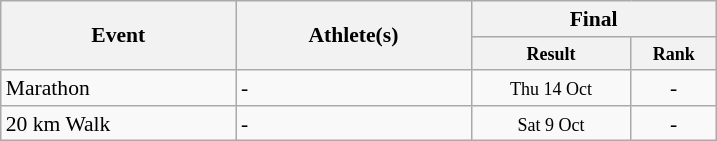<table class=wikitable style="font-size:90%">
<tr>
<th rowspan="2" width=150>Event</th>
<th rowspan="2" width=150>Athlete(s)</th>
<th colspan="2" width=150>Final</th>
</tr>
<tr>
<th style="line-height:1em" width=100><small>Result</small></th>
<th style="line-height:1em" width=50><small>Rank</small></th>
</tr>
<tr>
<td>Marathon</td>
<td>-</td>
<td align="center"><small>Thu 14 Oct</small></td>
<td align="center">-</td>
</tr>
<tr>
<td>20 km Walk</td>
<td>-</td>
<td align="center"><small>Sat 9 Oct</small></td>
<td align="center">-</td>
</tr>
</table>
